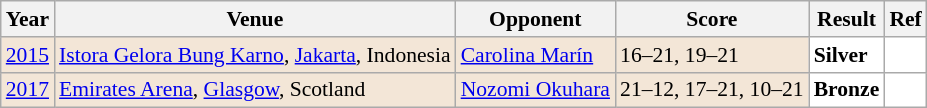<table class="sortable wikitable" style="font-size: 90%">
<tr>
<th>Year</th>
<th>Venue</th>
<th>Opponent</th>
<th>Score</th>
<th>Result</th>
<th>Ref</th>
</tr>
<tr style="background:#F3E6D7">
<td align="center"><a href='#'>2015</a></td>
<td align="left"><a href='#'>Istora Gelora Bung Karno</a>, <a href='#'>Jakarta</a>, Indonesia</td>
<td align="left"> <a href='#'>Carolina Marín</a></td>
<td align="left">16–21, 19–21</td>
<td style="text-align:left; background:white"> <strong>Silver</strong></td>
<td style="text-align:center; background:white"></td>
</tr>
<tr style="background:#F3E6D7">
<td align="center"><a href='#'>2017</a></td>
<td align="left"><a href='#'>Emirates Arena</a>, <a href='#'>Glasgow</a>, Scotland</td>
<td align="left"> <a href='#'>Nozomi Okuhara</a></td>
<td align="left">21–12, 17–21, 10–21</td>
<td style="text-align:left; background:white"> <strong>Bronze</strong></td>
<td style="text-align:center; background:white"></td>
</tr>
</table>
